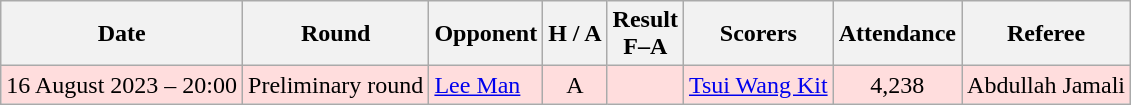<table class="wikitable">
<tr>
<th>Date</th>
<th>Round</th>
<th>Opponent</th>
<th>H / A</th>
<th>Result<br>F–A</th>
<th>Scorers</th>
<th>Attendance</th>
<th>Referee</th>
</tr>
<tr bgcolor = "#FFDDDD">
<td>16 August 2023 – 20:00</td>
<td align="center">Preliminary round</td>
<td> <a href='#'>Lee Man</a></td>
<td align="center">A</td>
<td align="center"></td>
<td><a href='#'>Tsui Wang Kit</a> </td>
<td align="center">4,238</td>
<td> Abdullah Jamali</td>
</tr>
</table>
